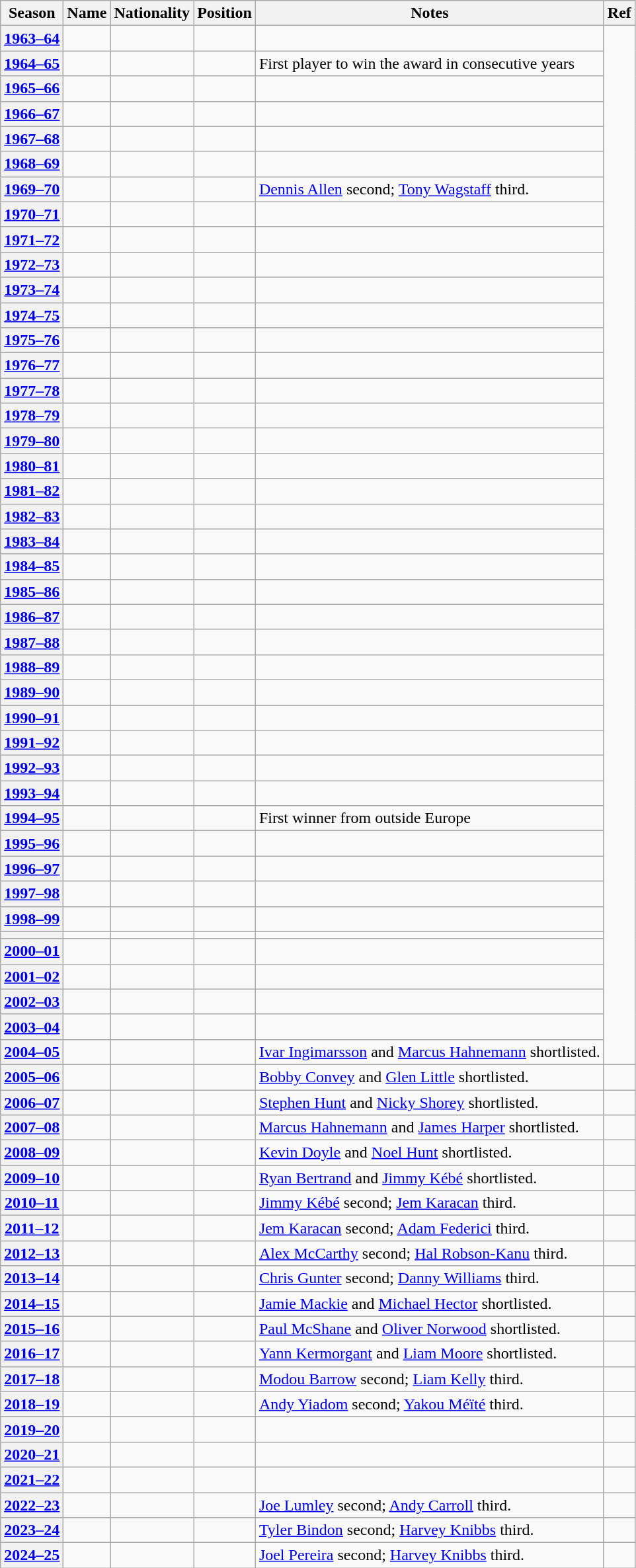<table class="wikitable plainrowheaders sortable">
<tr>
<th scope="col">Season</th>
<th scope="col">Name</th>
<th scope="col">Nationality</th>
<th scope="col">Position</th>
<th scope="col">Notes</th>
<th scope="col" class="unsortable">Ref</th>
</tr>
<tr>
<th scope="row" style="text-align:center"><a href='#'>1963–64</a></th>
<td></td>
<td></td>
<td></td>
<td></td>
<td rowspan="42"></td>
</tr>
<tr>
<th scope="row" style="text-align:center"><a href='#'>1964–65</a></th>
<td></td>
<td></td>
<td></td>
<td>First player to win the award in consecutive years</td>
</tr>
<tr>
<th scope="row" style="text-align:center"><a href='#'>1965–66</a></th>
<td></td>
<td></td>
<td></td>
<td></td>
</tr>
<tr>
<th scope="row" style="text-align:center"><a href='#'>1966–67</a></th>
<td></td>
<td></td>
<td></td>
<td></td>
</tr>
<tr>
<th scope="row" style="text-align:center"><a href='#'>1967–68</a></th>
<td></td>
<td></td>
<td></td>
<td></td>
</tr>
<tr>
<th scope="row" style="text-align:center"><a href='#'>1968–69</a></th>
<td></td>
<td></td>
<td></td>
<td></td>
</tr>
<tr>
<th scope="row" style="text-align:center"><a href='#'>1969–70</a></th>
<td></td>
<td></td>
<td></td>
<td> <a href='#'>Dennis Allen</a> second;  <a href='#'>Tony Wagstaff</a> third.</td>
</tr>
<tr>
<th scope="row" style="text-align:center"><a href='#'>1970–71</a></th>
<td></td>
<td></td>
<td></td>
<td></td>
</tr>
<tr>
<th scope="row" style="text-align:center"><a href='#'>1971–72</a></th>
<td></td>
<td></td>
<td></td>
<td></td>
</tr>
<tr>
<th scope="row" style="text-align:center"><a href='#'>1972–73</a></th>
<td></td>
<td></td>
<td></td>
<td></td>
</tr>
<tr>
<th scope="row" style="text-align:center"><a href='#'>1973–74</a></th>
<td></td>
<td></td>
<td></td>
<td></td>
</tr>
<tr>
<th scope="row" style="text-align:center"><a href='#'>1974–75</a></th>
<td></td>
<td></td>
<td></td>
<td></td>
</tr>
<tr>
<th scope="row" style="text-align:center"><a href='#'>1975–76</a></th>
<td></td>
<td></td>
<td></td>
<td></td>
</tr>
<tr>
<th scope="row" style="text-align:center"><a href='#'>1976–77</a></th>
<td></td>
<td></td>
<td></td>
<td></td>
</tr>
<tr>
<th scope="row" style="text-align:center"><a href='#'>1977–78</a></th>
<td></td>
<td></td>
<td></td>
<td></td>
</tr>
<tr>
<th scope="row" style="text-align:center"><a href='#'>1978–79</a></th>
<td></td>
<td></td>
<td></td>
<td></td>
</tr>
<tr>
<th scope="row" style="text-align:center"><a href='#'>1979–80</a></th>
<td></td>
<td></td>
<td></td>
<td></td>
</tr>
<tr>
<th scope="row" style="text-align:center"><a href='#'>1980–81</a></th>
<td></td>
<td></td>
<td></td>
<td></td>
</tr>
<tr>
<th scope="row" style="text-align:center"><a href='#'>1981–82</a></th>
<td></td>
<td></td>
<td></td>
<td></td>
</tr>
<tr>
<th scope="row" style="text-align:center"><a href='#'>1982–83</a></th>
<td></td>
<td></td>
<td></td>
<td></td>
</tr>
<tr>
<th scope="row" style="text-align:center"><a href='#'>1983–84</a></th>
<td></td>
<td></td>
<td></td>
<td></td>
</tr>
<tr>
<th scope="row" style="text-align:center"><a href='#'>1984–85</a></th>
<td></td>
<td></td>
<td></td>
<td></td>
</tr>
<tr>
<th scope="row" style="text-align:center"><a href='#'>1985–86</a></th>
<td></td>
<td></td>
<td></td>
<td></td>
</tr>
<tr>
<th scope="row" style="text-align:center"><a href='#'>1986–87</a></th>
<td></td>
<td></td>
<td></td>
<td></td>
</tr>
<tr>
<th scope="row" style="text-align:center"><a href='#'>1987–88</a></th>
<td></td>
<td></td>
<td></td>
<td></td>
</tr>
<tr>
<th scope="row" style="text-align:center"><a href='#'>1988–89</a></th>
<td></td>
<td></td>
<td></td>
<td></td>
</tr>
<tr>
<th scope="row" style="text-align:center"><a href='#'>1989–90</a></th>
<td></td>
<td></td>
<td></td>
<td></td>
</tr>
<tr>
<th scope="row" style="text-align:center"><a href='#'>1990–91</a></th>
<td></td>
<td></td>
<td></td>
<td></td>
</tr>
<tr>
<th scope="row" style="text-align:center"><a href='#'>1991–92</a></th>
<td></td>
<td></td>
<td></td>
<td></td>
</tr>
<tr>
<th scope="row" style="text-align:center"><a href='#'>1992–93</a></th>
<td></td>
<td></td>
<td></td>
<td></td>
</tr>
<tr>
<th scope="row" style="text-align:center"><a href='#'>1993–94</a></th>
<td></td>
<td></td>
<td></td>
<td></td>
</tr>
<tr>
<th scope="row" style="text-align:center"><a href='#'>1994–95</a></th>
<td></td>
<td></td>
<td></td>
<td>First winner from outside Europe</td>
</tr>
<tr>
<th scope="row" style="text-align:center"><a href='#'>1995–96</a></th>
<td></td>
<td></td>
<td></td>
<td></td>
</tr>
<tr>
<th scope="row" style="text-align:center"><a href='#'>1996–97</a></th>
<td></td>
<td></td>
<td></td>
<td></td>
</tr>
<tr>
<th scope="row" style="text-align:center"><a href='#'>1997–98</a></th>
<td></td>
<td></td>
<td></td>
<td></td>
</tr>
<tr>
<th scope="row" style="text-align:center"><a href='#'>1998–99</a></th>
<td></td>
<td></td>
<td></td>
<td></td>
</tr>
<tr>
<th scope="row" style="text-align:center"></th>
<td></td>
<td></td>
<td></td>
<td></td>
</tr>
<tr>
<th scope="row" style="text-align:center"><a href='#'>2000–01</a></th>
<td></td>
<td></td>
<td></td>
<td></td>
</tr>
<tr>
<th scope="row" style="text-align:center"><a href='#'>2001–02</a></th>
<td></td>
<td></td>
<td></td>
<td></td>
</tr>
<tr>
<th scope="row" style="text-align:center"><a href='#'>2002–03</a></th>
<td></td>
<td></td>
<td></td>
<td></td>
</tr>
<tr>
<th scope="row" style="text-align:center"><a href='#'>2003–04</a></th>
<td></td>
<td></td>
<td></td>
<td></td>
</tr>
<tr>
<th scope="row" style="text-align:center"><a href='#'>2004–05</a></th>
<td></td>
<td></td>
<td></td>
<td> <a href='#'>Ivar Ingimarsson</a> and  <a href='#'>Marcus Hahnemann</a> shortlisted.</td>
</tr>
<tr>
<th scope="row" style="text-align:center"><a href='#'>2005–06</a></th>
<td></td>
<td></td>
<td></td>
<td> <a href='#'>Bobby Convey</a> and  <a href='#'>Glen Little</a> shortlisted.</td>
<td></td>
</tr>
<tr>
<th scope="row" style="text-align:center"><a href='#'>2006–07</a></th>
<td></td>
<td></td>
<td></td>
<td> <a href='#'>Stephen Hunt</a> and  <a href='#'>Nicky Shorey</a> shortlisted.</td>
</tr>
<tr>
<th scope="row" style="text-align:center"><a href='#'>2007–08</a></th>
<td></td>
<td></td>
<td></td>
<td> <a href='#'>Marcus Hahnemann</a> and  <a href='#'>James Harper</a> shortlisted.</td>
<td></td>
</tr>
<tr>
<th scope="row" style="text-align:center"><a href='#'>2008–09</a></th>
<td></td>
<td></td>
<td></td>
<td> <a href='#'>Kevin Doyle</a> and  <a href='#'>Noel Hunt</a> shortlisted.</td>
<td></td>
</tr>
<tr>
<th scope="row" style="text-align:center"><a href='#'>2009–10</a></th>
<td></td>
<td></td>
<td></td>
<td> <a href='#'>Ryan Bertrand</a> and  <a href='#'>Jimmy Kébé</a> shortlisted.</td>
<td></td>
</tr>
<tr>
<th scope="row" style="text-align:center"><a href='#'>2010–11</a></th>
<td></td>
<td></td>
<td></td>
<td> <a href='#'>Jimmy Kébé</a> second;  <a href='#'>Jem Karacan</a> third.</td>
<td></td>
</tr>
<tr>
<th scope="row" style="text-align:center"><a href='#'>2011–12</a></th>
<td></td>
<td></td>
<td></td>
<td> <a href='#'>Jem Karacan</a> second;  <a href='#'>Adam Federici</a> third.</td>
<td></td>
</tr>
<tr>
<th scope="row" style="text-align:center"><a href='#'>2012–13</a></th>
<td></td>
<td></td>
<td></td>
<td> <a href='#'>Alex McCarthy</a> second;  <a href='#'>Hal Robson-Kanu</a> third.</td>
<td></td>
</tr>
<tr>
<th scope="row" style="text-align:center"><a href='#'>2013–14</a></th>
<td></td>
<td></td>
<td></td>
<td> <a href='#'>Chris Gunter</a> second;  <a href='#'>Danny Williams</a> third.</td>
<td></td>
</tr>
<tr>
<th scope="row" style="text-align:center"><a href='#'>2014–15</a></th>
<td></td>
<td></td>
<td></td>
<td> <a href='#'>Jamie Mackie</a> and  <a href='#'>Michael Hector</a> shortlisted.</td>
<td></td>
</tr>
<tr>
<th scope="row" style="text-align:center"><a href='#'>2015–16</a></th>
<td></td>
<td></td>
<td></td>
<td> <a href='#'>Paul McShane</a> and  <a href='#'>Oliver Norwood</a> shortlisted.</td>
<td></td>
</tr>
<tr>
<th scope="row" style="text-align:center"><a href='#'>2016–17</a></th>
<td></td>
<td></td>
<td></td>
<td> <a href='#'>Yann Kermorgant</a> and  <a href='#'>Liam Moore</a> shortlisted.</td>
<td></td>
</tr>
<tr>
<th scope="row" style="text-align:center"><a href='#'>2017–18</a></th>
<td></td>
<td></td>
<td></td>
<td> <a href='#'>Modou Barrow</a> second;  <a href='#'>Liam Kelly</a> third.</td>
<td></td>
</tr>
<tr>
<th scope="row" style="text-align:center"><a href='#'>2018–19</a></th>
<td></td>
<td></td>
<td></td>
<td> <a href='#'>Andy Yiadom</a> second;  <a href='#'>Yakou Méïté</a> third.</td>
<td></td>
</tr>
<tr>
<th scope="row" style="text-align:center"><a href='#'>2019–20</a></th>
<td></td>
<td></td>
<td></td>
<td></td>
<td></td>
</tr>
<tr>
<th scope="row" style="text-align:center"><a href='#'>2020–21</a></th>
<td></td>
<td></td>
<td></td>
<td></td>
<td></td>
</tr>
<tr>
<th scope="row" style="text-align:center"><a href='#'>2021–22</a></th>
<td></td>
<td></td>
<td></td>
<td></td>
<td></td>
</tr>
<tr>
<th scope="row" style="text-align:center"><a href='#'>2022–23</a></th>
<td></td>
<td></td>
<td></td>
<td> <a href='#'>Joe Lumley</a> second;  <a href='#'>Andy Carroll</a> third.</td>
<td></td>
</tr>
<tr>
<th scope="row" style="text-align:center"><a href='#'>2023–24</a></th>
<td></td>
<td></td>
<td></td>
<td> <a href='#'>Tyler Bindon</a> second;  <a href='#'>Harvey Knibbs</a> third.</td>
<td></td>
</tr>
<tr>
<th scope="row" style="text-align:center"><a href='#'>2024–25</a></th>
<td></td>
<td></td>
<td></td>
<td> <a href='#'>Joel Pereira</a> second;  <a href='#'>Harvey Knibbs</a> third.</td>
<td></td>
</tr>
</table>
